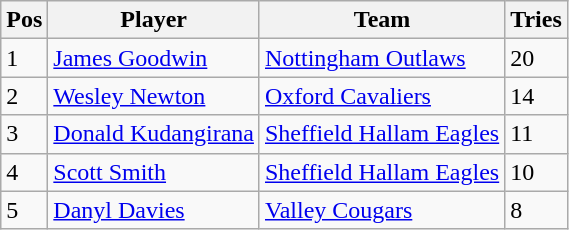<table class="wikitable">
<tr>
<th>Pos</th>
<th>Player</th>
<th>Team</th>
<th>Tries</th>
</tr>
<tr>
<td>1</td>
<td><a href='#'>James Goodwin</a></td>
<td><a href='#'>Nottingham Outlaws</a></td>
<td>20</td>
</tr>
<tr>
<td>2</td>
<td><a href='#'>Wesley Newton</a></td>
<td><a href='#'>Oxford Cavaliers</a></td>
<td>14</td>
</tr>
<tr>
<td>3</td>
<td><a href='#'>Donald Kudangirana</a></td>
<td><a href='#'>Sheffield Hallam Eagles</a></td>
<td>11</td>
</tr>
<tr>
<td>4</td>
<td><a href='#'>Scott Smith</a></td>
<td><a href='#'>Sheffield Hallam Eagles</a></td>
<td>10</td>
</tr>
<tr>
<td>5</td>
<td><a href='#'>Danyl Davies</a></td>
<td><a href='#'>Valley Cougars</a></td>
<td>8</td>
</tr>
</table>
